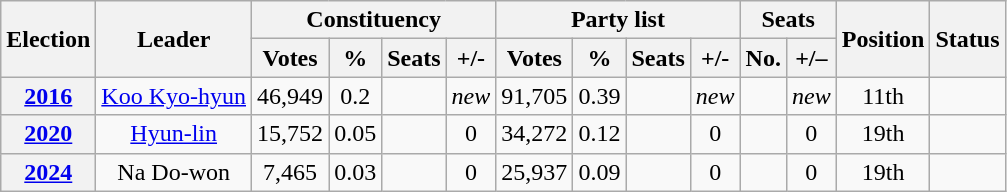<table class="wikitable" style="text-align:center">
<tr>
<th rowspan="2">Election</th>
<th rowspan="2">Leader</th>
<th colspan="4">Constituency</th>
<th colspan="4">Party list</th>
<th colspan="2">Seats</th>
<th rowspan="2">Position</th>
<th rowspan="2">Status</th>
</tr>
<tr>
<th>Votes</th>
<th>%</th>
<th>Seats</th>
<th>+/-</th>
<th>Votes</th>
<th>%</th>
<th>Seats</th>
<th>+/-</th>
<th>No.</th>
<th>+/–</th>
</tr>
<tr>
<th><a href='#'>2016</a></th>
<td><a href='#'>Koo Kyo-hyun</a></td>
<td>46,949</td>
<td>0.2</td>
<td></td>
<td><em>new</em></td>
<td>91,705</td>
<td>0.39</td>
<td></td>
<td><em>new</em></td>
<td></td>
<td><em>new</em></td>
<td> 11th</td>
<td></td>
</tr>
<tr>
<th><a href='#'>2020</a></th>
<td><a href='#'>Hyun-lin</a></td>
<td>15,752</td>
<td>0.05</td>
<td></td>
<td> 0</td>
<td>34,272</td>
<td>0.12</td>
<td></td>
<td> 0</td>
<td></td>
<td> 0</td>
<td> 19th</td>
<td></td>
</tr>
<tr>
<th><a href='#'>2024</a></th>
<td>Na Do-won</td>
<td>7,465</td>
<td>0.03</td>
<td></td>
<td> 0</td>
<td>25,937</td>
<td>0.09</td>
<td></td>
<td> 0</td>
<td></td>
<td> 0</td>
<td> 19th</td>
<td></td>
</tr>
</table>
